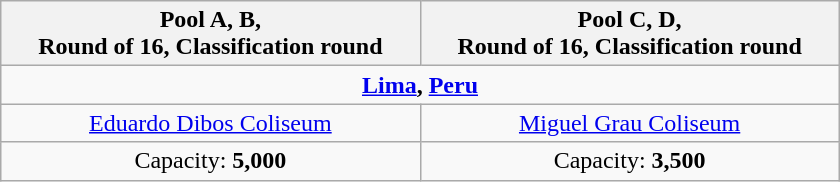<table class=wikitable style=text-align:center width=560>
<tr>
<th width=50%>Pool A, B,<br>Round of 16, Classification round</th>
<th width=50%>Pool C, D,<br>Round of 16, Classification round</th>
</tr>
<tr>
<td colspan="2"> <strong><a href='#'>Lima</a>, <a href='#'>Peru</a></strong></td>
</tr>
<tr>
<td><a href='#'>Eduardo Dibos Coliseum</a></td>
<td><a href='#'>Miguel Grau Coliseum</a></td>
</tr>
<tr>
<td>Capacity: <strong>5,000</strong></td>
<td>Capacity: <strong>3,500</strong></td>
</tr>
</table>
